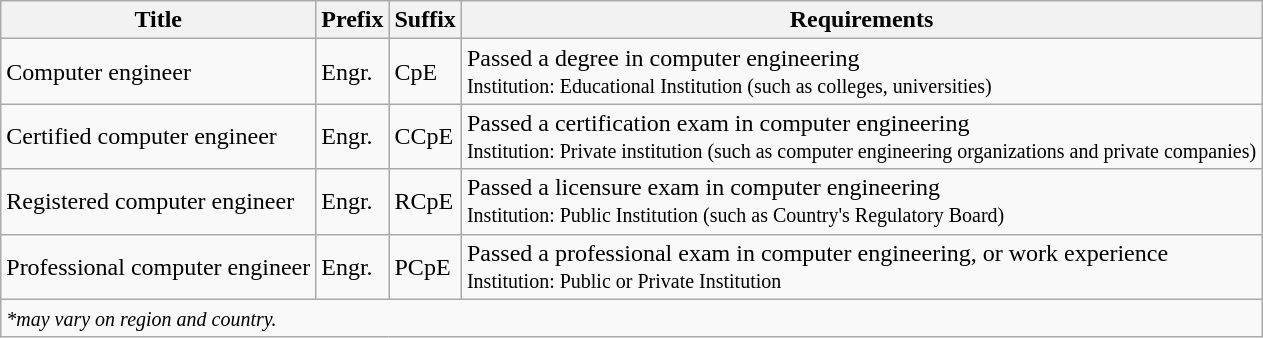<table class="wikitable">
<tr>
<th>Title</th>
<th>Prefix</th>
<th>Suffix</th>
<th>Requirements</th>
</tr>
<tr>
<td>Computer engineer</td>
<td>Engr.</td>
<td>CpE</td>
<td>Passed a degree in computer engineering<br><small>Institution: Educational Institution (such as colleges, universities)</small></td>
</tr>
<tr>
<td>Certified computer engineer</td>
<td>Engr.</td>
<td>CCpE</td>
<td>Passed a certification exam in computer engineering<br><small>Institution: Private institution (such as computer engineering organizations and private companies)</small></td>
</tr>
<tr>
<td>Registered computer engineer</td>
<td>Engr.</td>
<td>RCpE</td>
<td>Passed a licensure exam in computer engineering<br><small>Institution: Public Institution (such as Country's Regulatory Board)</small></td>
</tr>
<tr>
<td>Professional computer engineer</td>
<td>Engr.</td>
<td>PCpE</td>
<td>Passed a professional exam in computer engineering, or work experience<br><small>Institution: Public or Private Institution</small></td>
</tr>
<tr>
<td colspan="4"><small><em>*may vary on region and country.</em></small></td>
</tr>
</table>
